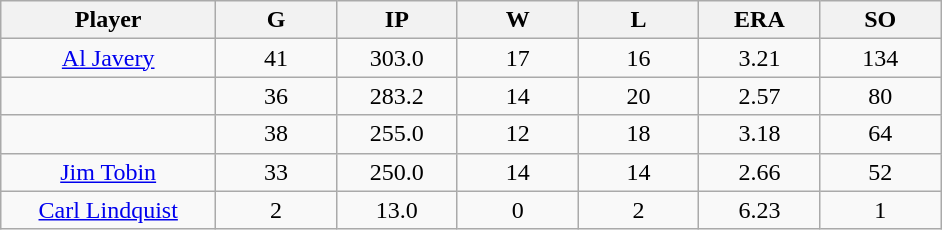<table class="wikitable sortable">
<tr>
<th bgcolor="#DDDDFF" width="16%">Player</th>
<th bgcolor="#DDDDFF" width="9%">G</th>
<th bgcolor="#DDDDFF" width="9%">IP</th>
<th bgcolor="#DDDDFF" width="9%">W</th>
<th bgcolor="#DDDDFF" width="9%">L</th>
<th bgcolor="#DDDDFF" width="9%">ERA</th>
<th bgcolor="#DDDDFF" width="9%">SO</th>
</tr>
<tr align="center">
<td><a href='#'>Al Javery</a></td>
<td>41</td>
<td>303.0</td>
<td>17</td>
<td>16</td>
<td>3.21</td>
<td>134</td>
</tr>
<tr align=center>
<td></td>
<td>36</td>
<td>283.2</td>
<td>14</td>
<td>20</td>
<td>2.57</td>
<td>80</td>
</tr>
<tr align="center">
<td></td>
<td>38</td>
<td>255.0</td>
<td>12</td>
<td>18</td>
<td>3.18</td>
<td>64</td>
</tr>
<tr align="center">
<td><a href='#'>Jim Tobin</a></td>
<td>33</td>
<td>250.0</td>
<td>14</td>
<td>14</td>
<td>2.66</td>
<td>52</td>
</tr>
<tr align=center>
<td><a href='#'>Carl Lindquist</a></td>
<td>2</td>
<td>13.0</td>
<td>0</td>
<td>2</td>
<td>6.23</td>
<td>1</td>
</tr>
</table>
